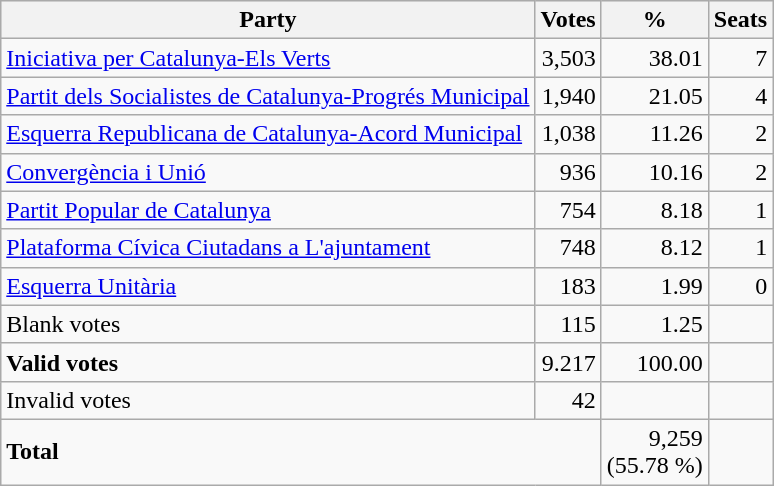<table class="wikitable" border="1">
<tr style="background-color:#E9E9E9">
<th>Party</th>
<th>Votes</th>
<th>%</th>
<th>Seats</th>
</tr>
<tr>
<td><a href='#'>Iniciativa per Catalunya-Els Verts</a></td>
<td align="right">3,503</td>
<td align="right">38.01</td>
<td align="right">7</td>
</tr>
<tr>
<td><a href='#'>Partit dels Socialistes de Catalunya-Progrés Municipal</a></td>
<td align="right">1,940</td>
<td align="right">21.05</td>
<td align="right">4</td>
</tr>
<tr>
<td><a href='#'>Esquerra Republicana de Catalunya-Acord Municipal</a></td>
<td align="right">1,038</td>
<td align="right">11.26</td>
<td align="right">2</td>
</tr>
<tr>
<td><a href='#'>Convergència i Unió</a></td>
<td align="right">936</td>
<td align="right">10.16</td>
<td align="right">2</td>
</tr>
<tr>
<td><a href='#'>Partit Popular de Catalunya</a></td>
<td align="right">754</td>
<td align="right">8.18</td>
<td align="right">1</td>
</tr>
<tr>
<td><a href='#'>Plataforma Cívica Ciutadans a L'ajuntament</a></td>
<td align="right">748</td>
<td align="right">8.12</td>
<td align="right">1</td>
</tr>
<tr>
<td><a href='#'>Esquerra Unitària</a></td>
<td align="right">183</td>
<td align="right">1.99</td>
<td align="right">0</td>
</tr>
<tr>
<td>Blank votes</td>
<td align="right">115</td>
<td align="right">1.25</td>
<td> </td>
</tr>
<tr>
<td><strong>Valid votes</strong></td>
<td align="right">9.217</td>
<td align="right">100.00</td>
<td> </td>
</tr>
<tr>
<td>Invalid votes</td>
<td align="right">42</td>
<td> </td>
<td> </td>
</tr>
<tr>
<td colspan="2"><strong>Total</strong></td>
<td align="right">9,259<br>(55.78 %)</td>
<td></td>
</tr>
</table>
